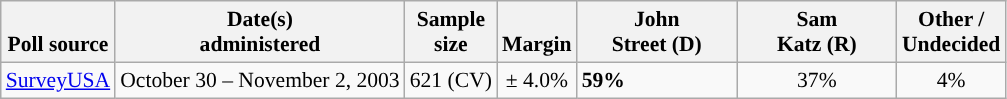<table class="wikitable" style="font-size:90%">
<tr valign=bottom>
<th>Poll source</th>
<th>Date(s)<br>administered</th>
<th>Sample<br>size</th>
<th>Margin<br></th>
<th style="width:100px;">John<br>Street (D)</th>
<th style="width:100px;">Sam<br>Katz (R)</th>
<th>Other /<br>Undecided</th>
</tr>
<tr>
<td><a href='#'>SurveyUSA</a></td>
<td align=center>October 30 – November 2, 2003</td>
<td align=center>621 (CV)</td>
<td align=center>± 4.0%</td>
<td><strong>59%</strong></td>
<td align=center>37%</td>
<td align=center>4%</td>
</tr>
</table>
